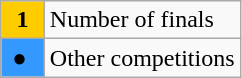<table class="wikitable">
<tr>
<td bgcolor="#ffcc00" align="center"> <strong>1 </strong></td>
<td>Number of finals</td>
</tr>
<tr>
<td bgcolor="#3399ff"> ●  </td>
<td>Other competitions</td>
</tr>
</table>
